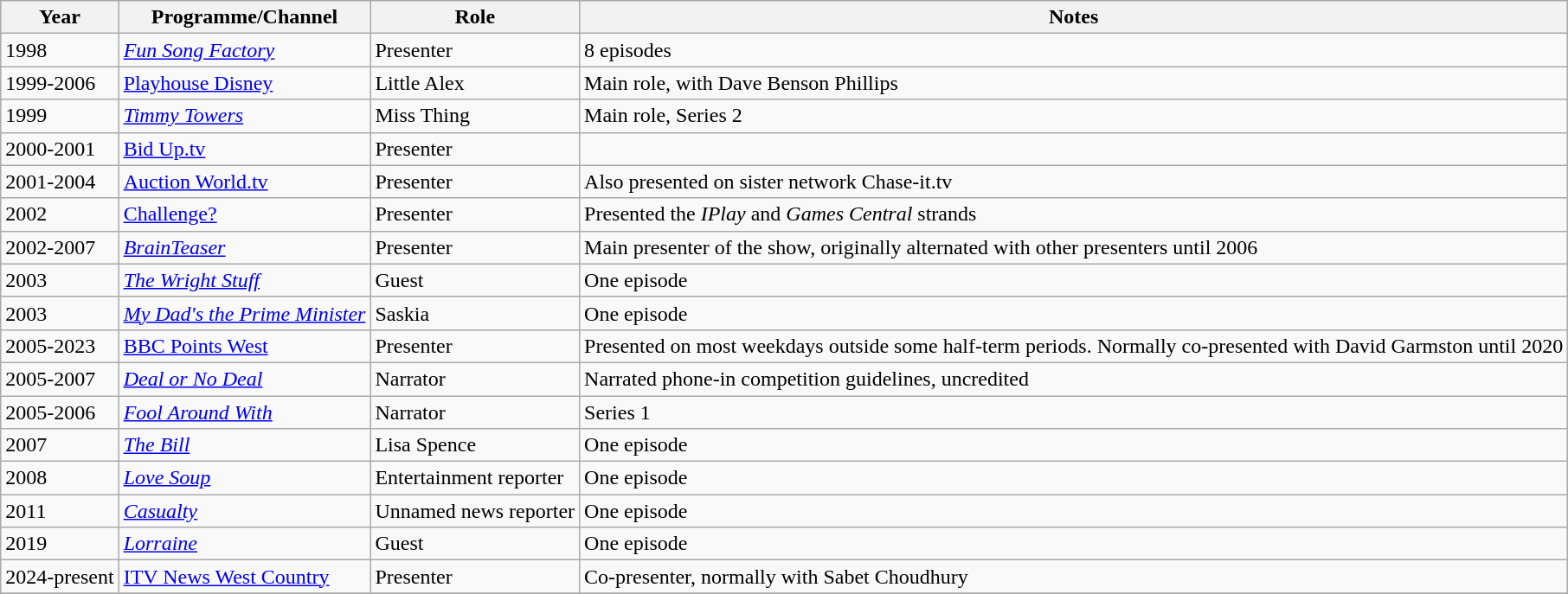<table class="wikitable sortable">
<tr>
<th>Year</th>
<th>Programme/Channel</th>
<th>Role</th>
<th class="unsortable">Notes</th>
</tr>
<tr>
<td>1998</td>
<td><em><a href='#'>Fun Song Factory</a></em></td>
<td>Presenter</td>
<td>8 episodes</td>
</tr>
<tr>
<td>1999-2006</td>
<td><a href='#'>Playhouse Disney</a></td>
<td>Little Alex</td>
<td>Main role, with Dave Benson Phillips</td>
</tr>
<tr>
<td>1999</td>
<td><em><a href='#'>Timmy Towers</a></em></td>
<td>Miss Thing</td>
<td>Main role, Series 2</td>
</tr>
<tr>
<td>2000-2001</td>
<td><a href='#'>Bid Up.tv</a></td>
<td>Presenter</td>
<td></td>
</tr>
<tr>
<td>2001-2004</td>
<td><a href='#'>Auction World.tv</a></td>
<td>Presenter</td>
<td>Also presented on sister network Chase-it.tv</td>
</tr>
<tr>
<td>2002</td>
<td><a href='#'>Challenge?</a></td>
<td>Presenter</td>
<td>Presented the <em>IPlay</em> and <em>Games Central</em> strands</td>
</tr>
<tr>
<td>2002-2007</td>
<td><em><a href='#'>BrainTeaser</a></em></td>
<td>Presenter</td>
<td>Main presenter of the show, originally alternated with other presenters until 2006</td>
</tr>
<tr>
<td>2003</td>
<td><em><a href='#'>The Wright Stuff</a></em></td>
<td>Guest</td>
<td>One episode</td>
</tr>
<tr>
<td>2003</td>
<td><em><a href='#'>My Dad's the Prime Minister</a></em></td>
<td>Saskia</td>
<td>One episode</td>
</tr>
<tr>
<td>2005-2023</td>
<td><a href='#'>BBC Points West</a></td>
<td>Presenter</td>
<td>Presented on most weekdays outside some half-term periods. Normally co-presented with David Garmston until 2020</td>
</tr>
<tr>
<td>2005-2007</td>
<td><em><a href='#'>Deal or No Deal</a></em></td>
<td>Narrator</td>
<td>Narrated phone-in competition guidelines, uncredited</td>
</tr>
<tr>
<td>2005-2006</td>
<td><em><a href='#'>Fool Around With</a></em></td>
<td>Narrator</td>
<td>Series 1</td>
</tr>
<tr>
<td>2007</td>
<td><em><a href='#'>The Bill</a></em></td>
<td>Lisa Spence</td>
<td>One episode</td>
</tr>
<tr>
<td>2008</td>
<td><em><a href='#'>Love Soup</a></em></td>
<td>Entertainment reporter</td>
<td>One episode</td>
</tr>
<tr>
<td>2011</td>
<td><em><a href='#'>Casualty</a></em></td>
<td>Unnamed news reporter</td>
<td>One episode</td>
</tr>
<tr>
<td>2019</td>
<td><em><a href='#'>Lorraine</a></em></td>
<td>Guest</td>
<td>One episode</td>
</tr>
<tr>
<td>2024-present</td>
<td><a href='#'>ITV News West Country</a></td>
<td>Presenter</td>
<td>Co-presenter, normally with Sabet Choudhury</td>
</tr>
<tr>
</tr>
</table>
